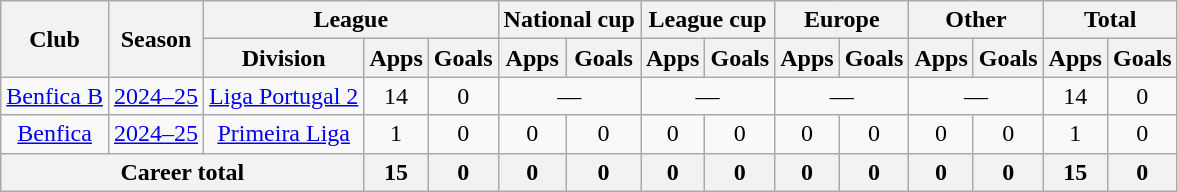<table class="wikitable" style="text-align:center">
<tr>
<th rowspan="2">Club</th>
<th rowspan="2">Season</th>
<th colspan="3">League</th>
<th colspan="2">National cup</th>
<th colspan="2">League cup</th>
<th colspan="2">Europe</th>
<th colspan="2">Other</th>
<th colspan="2">Total</th>
</tr>
<tr>
<th>Division</th>
<th>Apps</th>
<th>Goals</th>
<th>Apps</th>
<th>Goals</th>
<th>Apps</th>
<th>Goals</th>
<th>Apps</th>
<th>Goals</th>
<th>Apps</th>
<th>Goals</th>
<th>Apps</th>
<th>Goals</th>
</tr>
<tr>
<td><a href='#'>Benfica B</a></td>
<td><a href='#'>2024–25</a></td>
<td><a href='#'>Liga Portugal 2</a></td>
<td>14</td>
<td>0</td>
<td colspan="2">—</td>
<td colspan="2">—</td>
<td colspan="2">—</td>
<td colspan="2">—</td>
<td>14</td>
<td>0</td>
</tr>
<tr>
<td><a href='#'>Benfica</a></td>
<td><a href='#'>2024–25</a></td>
<td><a href='#'>Primeira Liga</a></td>
<td>1</td>
<td>0</td>
<td>0</td>
<td>0</td>
<td>0</td>
<td>0</td>
<td>0</td>
<td>0</td>
<td>0</td>
<td>0</td>
<td>1</td>
<td>0</td>
</tr>
<tr>
<th colspan="3">Career total</th>
<th>15</th>
<th>0</th>
<th>0</th>
<th>0</th>
<th>0</th>
<th>0</th>
<th>0</th>
<th>0</th>
<th>0</th>
<th>0</th>
<th>15</th>
<th>0</th>
</tr>
</table>
